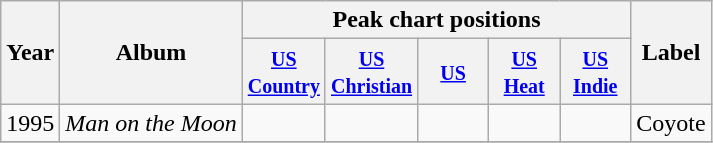<table class="wikitable">
<tr>
<th rowspan="2">Year</th>
<th rowspan="2">Album</th>
<th colspan="5">Peak chart positions</th>
<th rowspan="2">Label</th>
</tr>
<tr>
<th width="40"><small><a href='#'>US Country</a></small></th>
<th width="40"><small><a href='#'>US Christian</a></small></th>
<th width="40"><small><a href='#'>US</a></small></th>
<th width="40"><small><a href='#'>US Heat</a></small></th>
<th width="40"><small><a href='#'>US Indie</a></small></th>
</tr>
<tr>
<td>1995</td>
<td><em>Man on the Moon</em></td>
<td></td>
<td></td>
<td></td>
<td></td>
<td></td>
<td>Coyote</td>
</tr>
<tr>
</tr>
</table>
